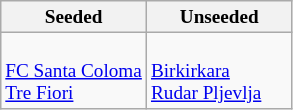<table class="wikitable" style="font-size:80%">
<tr>
<th width=50%>Seeded</th>
<th width=50%>Unseeded</th>
</tr>
<tr>
<td valign=top><br> <a href='#'>FC Santa Coloma</a><br>
 <a href='#'>Tre Fiori</a></td>
<td valign=top><br> <a href='#'>Birkirkara</a><br>
 <a href='#'>Rudar Pljevlja</a></td>
</tr>
</table>
